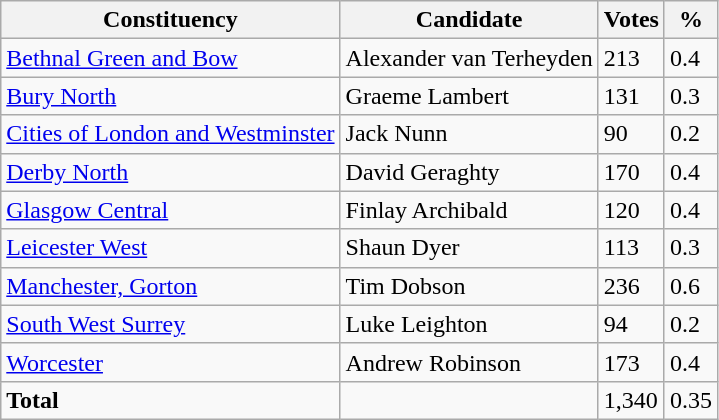<table class="wikitable">
<tr>
<th>Constituency</th>
<th>Candidate</th>
<th>Votes</th>
<th>%</th>
</tr>
<tr>
<td><a href='#'>Bethnal Green and Bow</a></td>
<td>Alexander van Terheyden</td>
<td>213</td>
<td>0.4</td>
</tr>
<tr>
<td><a href='#'>Bury North</a></td>
<td>Graeme Lambert</td>
<td>131</td>
<td>0.3</td>
</tr>
<tr>
<td><a href='#'>Cities of London and Westminster</a></td>
<td>Jack Nunn</td>
<td>90</td>
<td>0.2</td>
</tr>
<tr>
<td><a href='#'>Derby North</a></td>
<td>David Geraghty</td>
<td>170</td>
<td>0.4</td>
</tr>
<tr>
<td><a href='#'>Glasgow Central</a></td>
<td>Finlay Archibald</td>
<td>120</td>
<td>0.4</td>
</tr>
<tr>
<td><a href='#'>Leicester West</a></td>
<td>Shaun Dyer</td>
<td>113</td>
<td>0.3</td>
</tr>
<tr>
<td><a href='#'>Manchester, Gorton</a></td>
<td>Tim Dobson</td>
<td>236</td>
<td>0.6</td>
</tr>
<tr>
<td><a href='#'>South West Surrey</a></td>
<td>Luke Leighton</td>
<td>94</td>
<td>0.2</td>
</tr>
<tr>
<td><a href='#'>Worcester</a></td>
<td>Andrew Robinson</td>
<td>173</td>
<td>0.4</td>
</tr>
<tr class="sortbottom">
<td><strong>Total</strong></td>
<td></td>
<td>1,340</td>
<td>0.35</td>
</tr>
</table>
